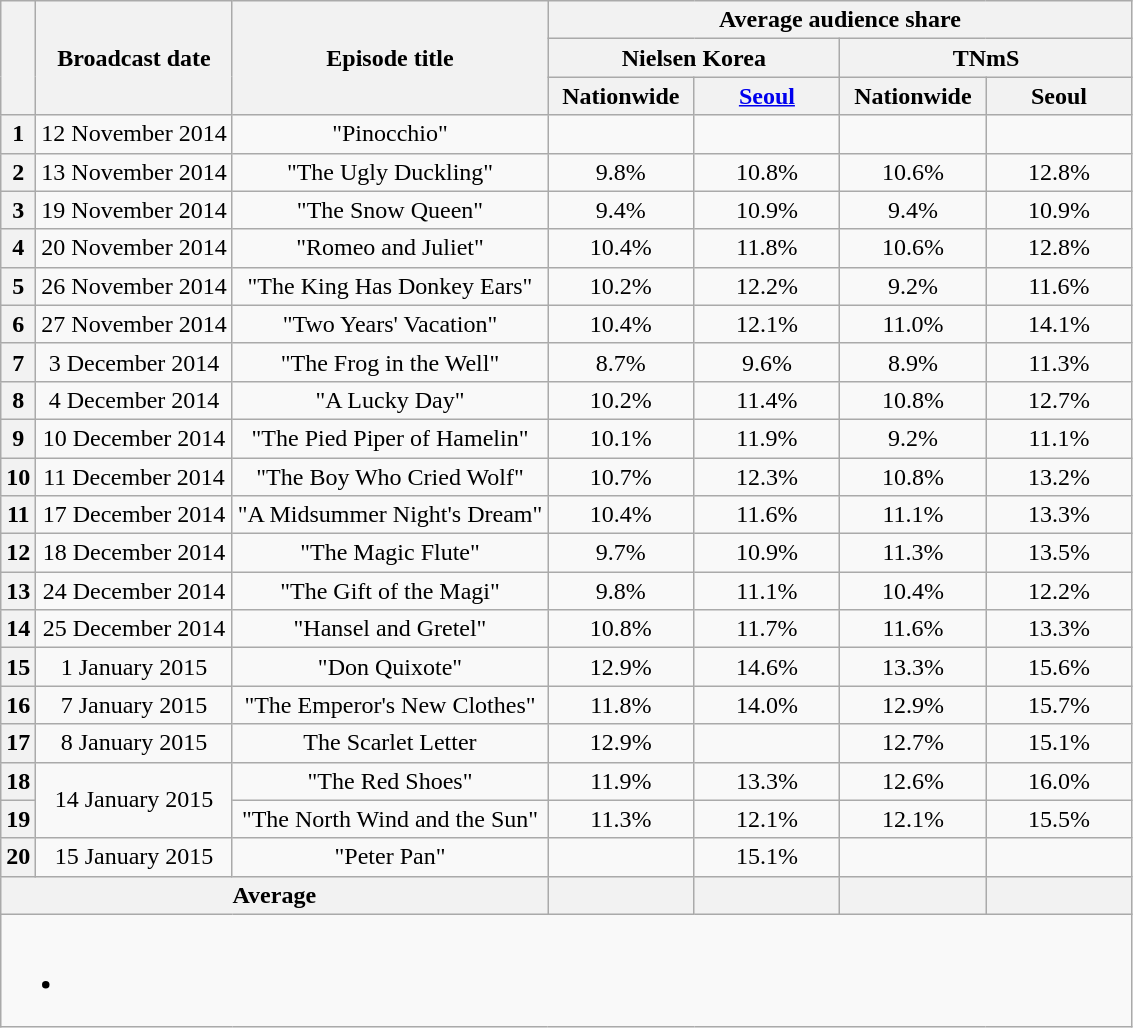<table class=wikitable style="text-align:center">
<tr>
<th rowspan="3"></th>
<th rowspan="3">Broadcast date</th>
<th rowspan="3">Episode title</th>
<th colspan="4">Average audience share</th>
</tr>
<tr>
<th colspan="2">Nielsen Korea</th>
<th colspan="2">TNmS</th>
</tr>
<tr>
<th width="90">Nationwide</th>
<th width="90"><a href='#'>Seoul</a></th>
<th width="90">Nationwide</th>
<th width="90">Seoul</th>
</tr>
<tr>
<th>1</th>
<td>12 November 2014</td>
<td>"Pinocchio"</td>
<td><strong></strong> </td>
<td><strong></strong> </td>
<td><strong></strong> </td>
<td><strong></strong> </td>
</tr>
<tr>
<th>2</th>
<td>13 November 2014</td>
<td>"The Ugly Duckling"</td>
<td>9.8% </td>
<td>10.8% </td>
<td>10.6% </td>
<td>12.8% </td>
</tr>
<tr>
<th>3</th>
<td>19 November 2014</td>
<td>"The Snow Queen"</td>
<td>9.4% </td>
<td>10.9% </td>
<td>9.4% </td>
<td>10.9% </td>
</tr>
<tr>
<th>4</th>
<td>20 November 2014</td>
<td>"Romeo and Juliet"</td>
<td>10.4% </td>
<td>11.8% </td>
<td>10.6% </td>
<td>12.8% </td>
</tr>
<tr>
<th>5</th>
<td>26 November 2014</td>
<td>"The King Has Donkey Ears"</td>
<td>10.2% </td>
<td>12.2% </td>
<td>9.2% </td>
<td>11.6% </td>
</tr>
<tr>
<th>6</th>
<td>27 November 2014</td>
<td>"Two Years' Vacation"</td>
<td>10.4% </td>
<td>12.1% </td>
<td>11.0% </td>
<td>14.1% </td>
</tr>
<tr>
<th>7</th>
<td>3 December 2014</td>
<td>"The Frog in the Well"</td>
<td>8.7% </td>
<td>9.6% </td>
<td>8.9% </td>
<td>11.3% </td>
</tr>
<tr>
<th>8</th>
<td>4 December 2014</td>
<td>"A Lucky Day"</td>
<td>10.2% </td>
<td>11.4% </td>
<td>10.8% </td>
<td>12.7% </td>
</tr>
<tr>
<th>9</th>
<td>10 December 2014</td>
<td>"The Pied Piper of Hamelin"</td>
<td>10.1% </td>
<td>11.9% </td>
<td>9.2% </td>
<td>11.1% </td>
</tr>
<tr>
<th>10</th>
<td>11 December 2014</td>
<td>"The Boy Who Cried Wolf"</td>
<td>10.7% </td>
<td>12.3% </td>
<td>10.8% </td>
<td>13.2% </td>
</tr>
<tr>
<th>11</th>
<td>17 December 2014</td>
<td>"A Midsummer Night's Dream"</td>
<td>10.4% </td>
<td>11.6% </td>
<td>11.1% </td>
<td>13.3% </td>
</tr>
<tr>
<th>12</th>
<td>18 December 2014</td>
<td>"The Magic Flute"</td>
<td>9.7% </td>
<td>10.9% </td>
<td>11.3% </td>
<td>13.5% </td>
</tr>
<tr>
<th>13</th>
<td>24 December 2014</td>
<td>"The Gift of the Magi"</td>
<td>9.8% </td>
<td>11.1% </td>
<td>10.4% </td>
<td>12.2% </td>
</tr>
<tr>
<th>14</th>
<td>25 December 2014</td>
<td>"Hansel and Gretel"</td>
<td>10.8% </td>
<td>11.7% </td>
<td>11.6% </td>
<td>13.3% </td>
</tr>
<tr>
<th>15</th>
<td>1 January 2015</td>
<td>"Don Quixote"</td>
<td>12.9% </td>
<td>14.6% </td>
<td>13.3% </td>
<td>15.6% </td>
</tr>
<tr>
<th>16</th>
<td>7 January 2015</td>
<td>"The Emperor's New Clothes"</td>
<td>11.8% </td>
<td>14.0% </td>
<td>12.9% </td>
<td>15.7% </td>
</tr>
<tr>
<th>17</th>
<td>8 January 2015</td>
<td>The Scarlet Letter</td>
<td>12.9% </td>
<td><strong></strong> </td>
<td>12.7% </td>
<td>15.1% </td>
</tr>
<tr>
<th>18</th>
<td rowspan="2">14 January 2015</td>
<td>"The Red Shoes"</td>
<td>11.9% </td>
<td>13.3% </td>
<td>12.6% </td>
<td>16.0% </td>
</tr>
<tr>
<th>19</th>
<td>"The North Wind and the Sun"</td>
<td>11.3% </td>
<td>12.1% </td>
<td>12.1% </td>
<td>15.5% </td>
</tr>
<tr>
<th>20</th>
<td>15 January 2015</td>
<td>"Peter Pan"</td>
<td><strong></strong> </td>
<td>15.1% </td>
<td><strong></strong> </td>
<td><strong></strong> </td>
</tr>
<tr>
<th colspan="3">Average</th>
<th></th>
<th></th>
<th></th>
<th></th>
</tr>
<tr>
<td colspan="7"><br><ul><li></li></ul></td>
</tr>
</table>
